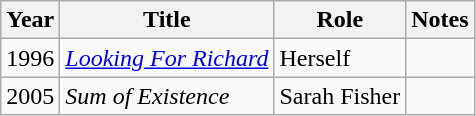<table class="wikitable">
<tr>
<th>Year</th>
<th>Title</th>
<th>Role</th>
<th>Notes</th>
</tr>
<tr>
<td>1996</td>
<td><em><a href='#'>Looking For Richard</a></em></td>
<td>Herself</td>
<td></td>
</tr>
<tr>
<td>2005</td>
<td><em>Sum of Existence</em></td>
<td>Sarah Fisher</td>
<td></td>
</tr>
</table>
